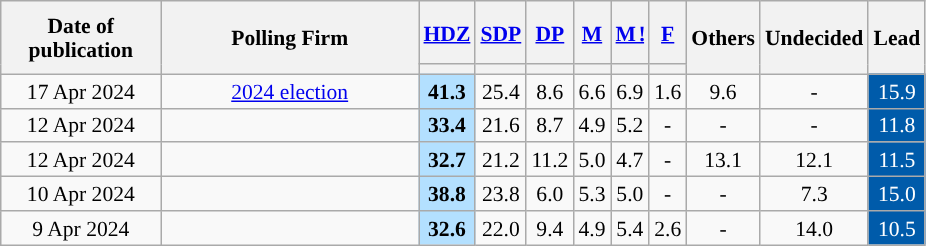<table class="wikitable sortable" style="text-align:center; font-size:90%; line-height:16px;">
<tr style="height:42px;">
<th style="width:100px;" rowspan="2">Date of publication</th>
<th style="width:165px;" rowspan="2">Polling Firm</th>
<th><a href='#'>HDZ</a></th>
<th><a href='#'>SDP</a></th>
<th><a href='#'>DP</a></th>
<th><a href='#'>M</a></th>
<th style="letter-spacing:-1px;"><a href='#'>M !</a></th>
<th><a href='#'>F</a></th>
<th class="unsortable" style="width:40px;" rowspan="2">Others</th>
<th class="unsortable" style="width:40px;" rowspan="2">Undecided</th>
<th class="unsortable" style="width:20px;" rowspan="2">Lead</th>
</tr>
<tr>
<th style="color:inherit;background:"></th>
<th data-sort-type="number" style="color:inherit;background:"></th>
<th style="color:inherit;background:"></th>
<th style="color:inherit;background:"></th>
<th style="color:inherit;background:"></th>
<th style="color:inherit;background:"></th>
</tr>
<tr>
<td>17 Apr 2024</td>
<td><a href='#'>2024 election</a></td>
<td style="background:#B3E0FF"><strong>41.3</strong></td>
<td>25.4</td>
<td>8.6</td>
<td>6.6</td>
<td>6.9</td>
<td>1.6</td>
<td>9.6</td>
<td>-</td>
<td style="background:#005BAA; color: white">15.9</td>
</tr>
<tr>
<td>12 Apr 2024</td>
<td></td>
<td style="background:#B3E0FF"><strong>33.4</strong></td>
<td>21.6</td>
<td>8.7</td>
<td>4.9</td>
<td>5.2</td>
<td>-</td>
<td>-</td>
<td>-</td>
<td style="background:#005BAA; color: white">11.8</td>
</tr>
<tr>
<td>12 Apr 2024</td>
<td></td>
<td style="background:#B3E0FF"><strong>32.7</strong></td>
<td>21.2</td>
<td>11.2</td>
<td>5.0</td>
<td>4.7</td>
<td>-</td>
<td>13.1</td>
<td>12.1</td>
<td style="background:#005BAA; color: white">11.5</td>
</tr>
<tr>
<td>10 Apr 2024</td>
<td></td>
<td style="background:#B3E0FF"><strong>38.8</strong></td>
<td>23.8</td>
<td>6.0</td>
<td>5.3</td>
<td>5.0</td>
<td>-</td>
<td>-</td>
<td>7.3</td>
<td style="background:#005BAA; color: white">15.0</td>
</tr>
<tr>
<td>9 Apr 2024</td>
<td></td>
<td style="background:#B3E0FF"><strong>32.6</strong></td>
<td>22.0</td>
<td>9.4</td>
<td>4.9</td>
<td>5.4</td>
<td>2.6</td>
<td>-</td>
<td>14.0</td>
<td style="background:#005BAA; color: white">10.5</td>
</tr>
</table>
